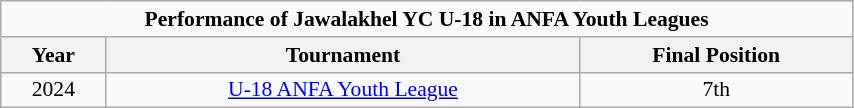<table class="wikitable sortable" style="text-align:center; font-size:90%; width:45%;">
<tr>
<td colspan="3"><strong>Performance of Jawalakhel YC U-18 in ANFA Youth Leagues</strong></td>
</tr>
<tr>
<th style="text-align:center; width:"5%";">Year</th>
<th style="text-align:center; width:"20%";">Tournament</th>
<th style="text-align:center; width:"20%";">Final Position</th>
</tr>
<tr>
<td>2024</td>
<td><a href='#'>U-18 ANFA Youth League</a></td>
<td>7th</td>
</tr>
</table>
